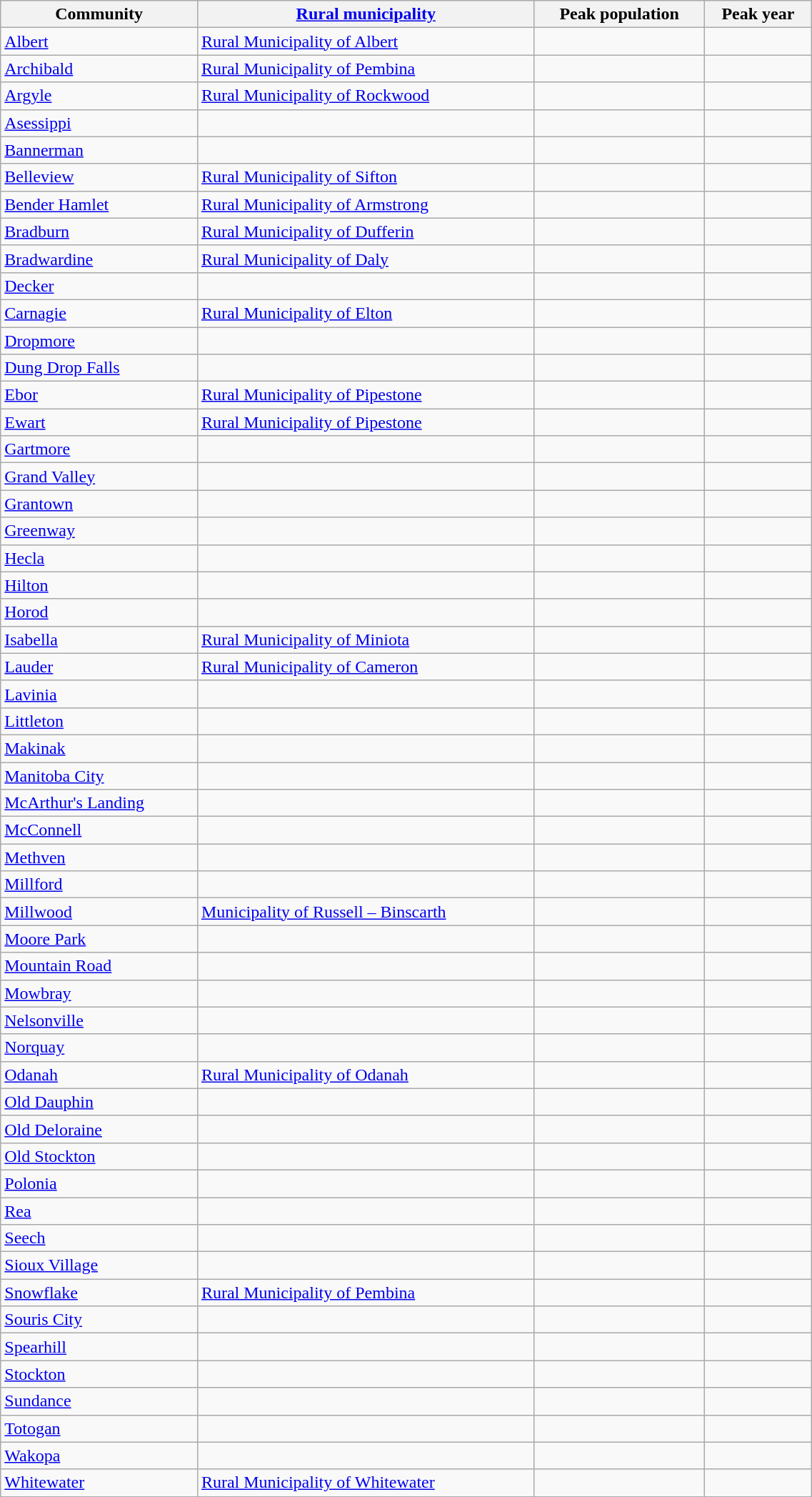<table class="wikitable sortable" style="width:60%">
<tr>
<th width="*">Community</th>
<th width="*"><a href='#'>Rural municipality</a></th>
<th width="*">Peak population</th>
<th width="*">Peak year</th>
</tr>
<tr ->
<td><a href='#'>Albert</a></td>
<td><a href='#'>Rural Municipality of Albert</a></td>
<td></td>
<td> </td>
</tr>
<tr ->
<td><a href='#'>Archibald</a></td>
<td><a href='#'>Rural Municipality of Pembina</a></td>
<td></td>
<td> </td>
</tr>
<tr ->
<td><a href='#'>Argyle</a></td>
<td><a href='#'>Rural Municipality of Rockwood</a></td>
<td></td>
<td> </td>
</tr>
<tr ->
<td><a href='#'>Asessippi</a></td>
<td><a href='#'></a></td>
<td></td>
<td> </td>
</tr>
<tr ->
<td><a href='#'>Bannerman</a></td>
<td><a href='#'></a></td>
<td></td>
<td> </td>
</tr>
<tr ->
<td><a href='#'>Belleview</a></td>
<td><a href='#'>Rural Municipality of Sifton</a></td>
<td></td>
<td> </td>
</tr>
<tr ->
<td><a href='#'>Bender Hamlet</a></td>
<td><a href='#'>Rural Municipality of Armstrong</a></td>
<td></td>
<td> </td>
</tr>
<tr ->
<td><a href='#'>Bradburn</a></td>
<td><a href='#'>Rural Municipality of Dufferin</a></td>
<td></td>
<td> </td>
</tr>
<tr ->
<td><a href='#'>Bradwardine</a></td>
<td><a href='#'>Rural Municipality of Daly</a></td>
<td></td>
<td> </td>
</tr>
<tr ->
<td><a href='#'>Decker</a></td>
<td><a href='#'></a></td>
<td></td>
<td> </td>
</tr>
<tr ->
<td><a href='#'>Carnagie</a></td>
<td><a href='#'>Rural Municipality of Elton</a></td>
<td></td>
<td> </td>
</tr>
<tr ->
<td><a href='#'>Dropmore</a></td>
<td><a href='#'></a></td>
<td></td>
<td> </td>
</tr>
<tr ->
<td><a href='#'>Dung Drop Falls</a></td>
<td><a href='#'></a></td>
<td></td>
<td> </td>
</tr>
<tr ->
<td><a href='#'>Ebor</a></td>
<td><a href='#'>Rural Municipality of Pipestone</a></td>
<td></td>
<td> </td>
</tr>
<tr ->
<td><a href='#'>Ewart</a></td>
<td><a href='#'>Rural Municipality of Pipestone</a></td>
<td></td>
<td> </td>
</tr>
<tr ->
<td><a href='#'>Gartmore</a></td>
<td><a href='#'></a></td>
<td></td>
<td> </td>
</tr>
<tr ->
<td><a href='#'>Grand Valley</a></td>
<td><a href='#'></a></td>
<td></td>
<td> </td>
</tr>
<tr ->
<td><a href='#'>Grantown</a></td>
<td><a href='#'></a></td>
<td></td>
<td> </td>
</tr>
<tr ->
<td><a href='#'>Greenway</a></td>
<td><a href='#'></a></td>
<td></td>
<td> </td>
</tr>
<tr ->
<td><a href='#'>Hecla</a></td>
<td><a href='#'></a></td>
<td></td>
<td> </td>
</tr>
<tr ->
<td><a href='#'>Hilton</a></td>
<td><a href='#'></a></td>
<td></td>
<td> </td>
</tr>
<tr ->
<td><a href='#'>Horod</a></td>
<td><a href='#'></a></td>
<td></td>
<td> </td>
</tr>
<tr ->
<td><a href='#'>Isabella</a></td>
<td><a href='#'>Rural Municipality of Miniota</a></td>
<td></td>
<td> </td>
</tr>
<tr ->
<td><a href='#'>Lauder</a></td>
<td><a href='#'>Rural Municipality of Cameron</a></td>
<td></td>
<td> </td>
</tr>
<tr ->
<td><a href='#'>Lavinia</a></td>
<td><a href='#'></a></td>
<td></td>
<td> </td>
</tr>
<tr ->
<td><a href='#'>Littleton</a></td>
<td><a href='#'></a></td>
<td></td>
<td> </td>
</tr>
<tr ->
<td><a href='#'>Makinak</a></td>
<td><a href='#'></a></td>
<td></td>
<td> </td>
</tr>
<tr ->
<td><a href='#'>Manitoba City</a></td>
<td><a href='#'></a></td>
<td></td>
<td> </td>
</tr>
<tr ->
<td><a href='#'>McArthur's Landing</a></td>
<td><a href='#'></a></td>
<td></td>
<td> </td>
</tr>
<tr ->
<td><a href='#'>McConnell</a></td>
<td><a href='#'></a></td>
<td></td>
<td> </td>
</tr>
<tr ->
<td><a href='#'>Methven</a></td>
<td><a href='#'></a></td>
<td></td>
<td> </td>
</tr>
<tr ->
<td><a href='#'>Millford</a></td>
<td><a href='#'></a></td>
<td></td>
<td> </td>
</tr>
<tr ->
<td><a href='#'>Millwood</a></td>
<td><a href='#'>Municipality of Russell – Binscarth</a></td>
<td></td>
<td> </td>
</tr>
<tr ->
<td><a href='#'>Moore Park</a></td>
<td><a href='#'></a></td>
<td></td>
<td> </td>
</tr>
<tr ->
<td><a href='#'>Mountain Road</a></td>
<td><a href='#'></a></td>
<td></td>
<td> </td>
</tr>
<tr ->
<td><a href='#'>Mowbray</a></td>
<td><a href='#'></a></td>
<td></td>
<td> </td>
</tr>
<tr ->
<td><a href='#'>Nelsonville</a></td>
<td><a href='#'></a></td>
<td></td>
<td> </td>
</tr>
<tr ->
<td><a href='#'>Norquay</a></td>
<td><a href='#'></a></td>
<td></td>
<td> </td>
</tr>
<tr ->
<td><a href='#'>Odanah</a></td>
<td><a href='#'>Rural Municipality of Odanah</a></td>
<td></td>
<td> </td>
</tr>
<tr ->
<td><a href='#'>Old Dauphin</a></td>
<td><a href='#'></a></td>
<td></td>
<td> </td>
</tr>
<tr ->
<td><a href='#'>Old Deloraine</a></td>
<td><a href='#'></a></td>
<td></td>
<td> </td>
</tr>
<tr ->
<td><a href='#'>Old Stockton</a></td>
<td><a href='#'></a></td>
<td></td>
<td> </td>
</tr>
<tr ->
<td><a href='#'>Polonia</a></td>
<td><a href='#'></a></td>
<td></td>
<td> </td>
</tr>
<tr ->
<td><a href='#'>Rea</a></td>
<td><a href='#'></a></td>
<td></td>
<td> </td>
</tr>
<tr ->
<td><a href='#'>Seech</a></td>
<td><a href='#'></a></td>
<td></td>
<td> </td>
</tr>
<tr ->
<td><a href='#'>Sioux Village</a></td>
<td><a href='#'></a></td>
<td></td>
<td> </td>
</tr>
<tr ->
<td><a href='#'>Snowflake</a></td>
<td><a href='#'>Rural Municipality of Pembina</a></td>
<td></td>
<td> </td>
</tr>
<tr ->
<td><a href='#'>Souris City</a></td>
<td><a href='#'></a></td>
<td></td>
<td> </td>
</tr>
<tr ->
<td><a href='#'>Spearhill</a></td>
<td><a href='#'></a></td>
<td></td>
<td> </td>
</tr>
<tr ->
<td><a href='#'>Stockton</a></td>
<td><a href='#'></a></td>
<td></td>
<td> </td>
</tr>
<tr ->
<td><a href='#'>Sundance</a></td>
<td><a href='#'></a></td>
<td></td>
<td> </td>
</tr>
<tr ->
<td><a href='#'>Totogan</a></td>
<td><a href='#'></a></td>
<td></td>
<td> </td>
</tr>
<tr ->
<td><a href='#'>Wakopa</a></td>
<td><a href='#'></a></td>
<td></td>
<td> </td>
</tr>
<tr ->
<td><a href='#'>Whitewater</a></td>
<td><a href='#'>Rural Municipality of Whitewater</a></td>
<td></td>
<td> </td>
</tr>
<tr ->
</tr>
</table>
